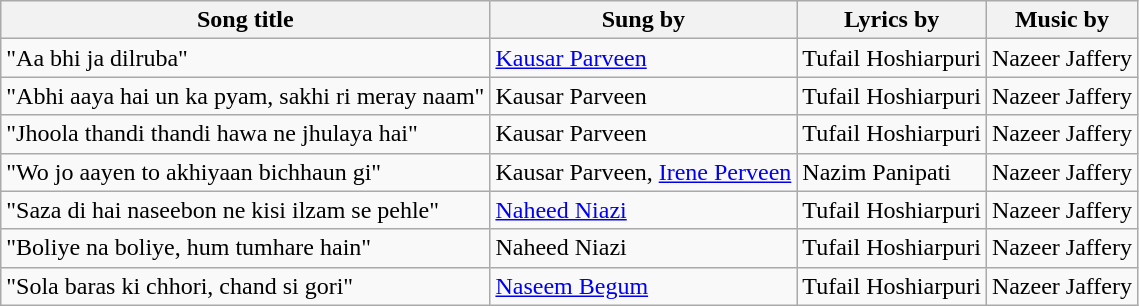<table class= "wikitable">
<tr>
<th>Song title</th>
<th>Sung by</th>
<th>Lyrics by</th>
<th>Music by</th>
</tr>
<tr>
<td>"Aa bhi ja dilruba"</td>
<td><a href='#'>Kausar Parveen</a></td>
<td>Tufail Hoshiarpuri</td>
<td>Nazeer Jaffery</td>
</tr>
<tr>
<td>"Abhi aaya hai un ka pyam, sakhi ri meray naam"</td>
<td>Kausar Parveen</td>
<td>Tufail Hoshiarpuri</td>
<td>Nazeer Jaffery</td>
</tr>
<tr>
<td>"Jhoola thandi thandi hawa ne jhulaya hai"</td>
<td>Kausar Parveen</td>
<td>Tufail Hoshiarpuri</td>
<td>Nazeer Jaffery</td>
</tr>
<tr>
<td>"Wo jo aayen to akhiyaan bichhaun gi"</td>
<td>Kausar Parveen, <a href='#'>Irene Perveen</a></td>
<td>Nazim Panipati</td>
<td>Nazeer Jaffery</td>
</tr>
<tr>
<td>"Saza di hai naseebon ne kisi ilzam se pehle"</td>
<td><a href='#'>Naheed Niazi</a></td>
<td>Tufail Hoshiarpuri</td>
<td>Nazeer Jaffery</td>
</tr>
<tr>
<td>"Boliye na boliye, hum tumhare hain"</td>
<td>Naheed Niazi</td>
<td>Tufail Hoshiarpuri</td>
<td>Nazeer Jaffery</td>
</tr>
<tr>
<td>"Sola baras ki chhori, chand si gori"</td>
<td><a href='#'>Naseem Begum</a></td>
<td>Tufail Hoshiarpuri</td>
<td>Nazeer Jaffery</td>
</tr>
</table>
